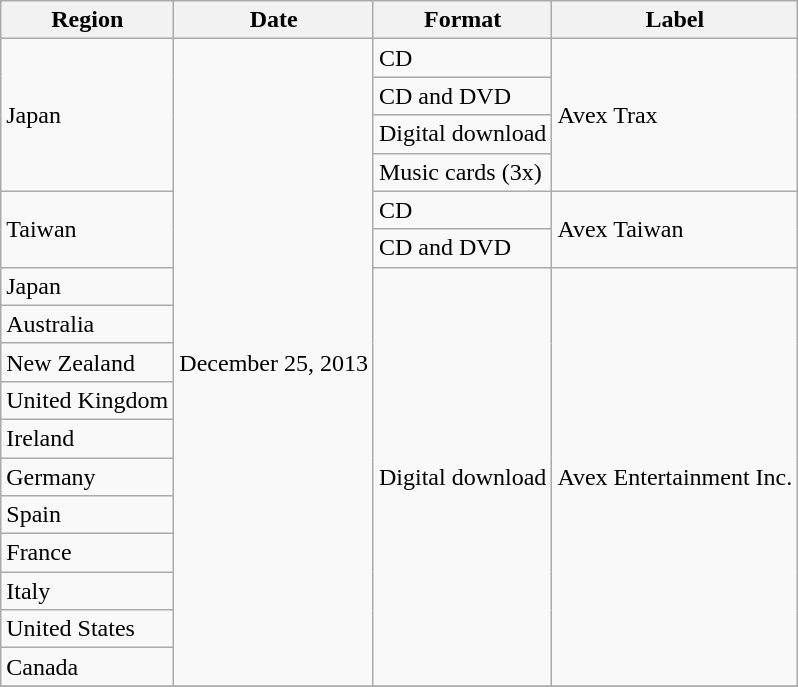<table class="wikitable plainrowheaders">
<tr>
<th scope="row">Region</th>
<th scope="col">Date</th>
<th scope="col">Format</th>
<th scope="col">Label</th>
</tr>
<tr>
<td rowspan="4">Japan</td>
<td rowspan="18">December 25, 2013</td>
<td>CD</td>
<td rowspan="4">Avex Trax</td>
</tr>
<tr>
<td>CD and DVD</td>
</tr>
<tr>
<td>Digital download</td>
</tr>
<tr>
<td>Music cards (3x)</td>
</tr>
<tr>
<td rowspan="3">Taiwan</td>
<td>CD</td>
<td rowspan="3">Avex Taiwan</td>
</tr>
<tr>
<td>CD and DVD</td>
</tr>
<tr>
<td rowspan="12">Digital download</td>
</tr>
<tr>
<td>Japan</td>
<td rowspan="11">Avex Entertainment Inc.</td>
</tr>
<tr>
<td>Australia</td>
</tr>
<tr>
<td>New Zealand</td>
</tr>
<tr>
<td>United Kingdom</td>
</tr>
<tr>
<td>Ireland</td>
</tr>
<tr>
<td>Germany</td>
</tr>
<tr>
<td>Spain</td>
</tr>
<tr>
<td>France</td>
</tr>
<tr>
<td>Italy</td>
</tr>
<tr>
<td>United States</td>
</tr>
<tr>
<td>Canada</td>
</tr>
<tr>
</tr>
</table>
